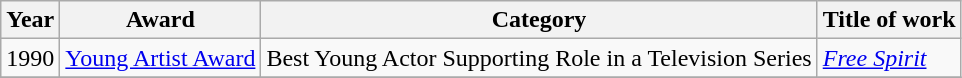<table class="wikitable sortable">
<tr>
<th>Year</th>
<th>Award</th>
<th>Category</th>
<th>Title of work</th>
</tr>
<tr>
<td>1990</td>
<td><a href='#'>Young Artist Award</a></td>
<td>Best Young Actor Supporting Role in a Television Series</td>
<td><em><a href='#'>Free Spirit</a></em></td>
</tr>
<tr>
</tr>
</table>
